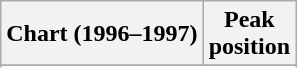<table class="wikitable sortable">
<tr>
<th align="left">Chart (1996–1997)</th>
<th align="center">Peak<br>position</th>
</tr>
<tr>
</tr>
<tr>
</tr>
</table>
